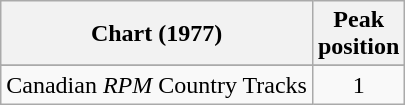<table class="wikitable sortable">
<tr>
<th align="left">Chart (1977)</th>
<th align="center">Peak<br>position</th>
</tr>
<tr>
</tr>
<tr>
<td align="left">Canadian <em>RPM</em> Country Tracks</td>
<td align="center">1</td>
</tr>
</table>
